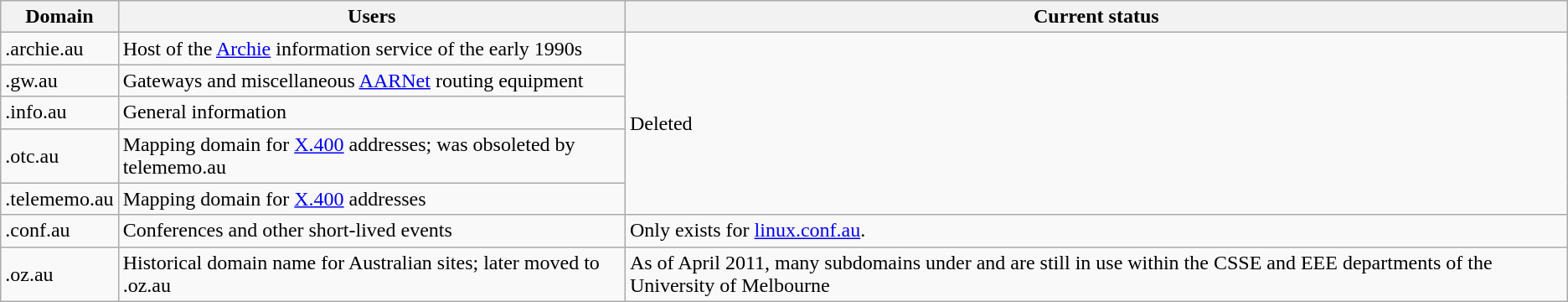<table class="wikitable">
<tr>
<th>Domain</th>
<th>Users</th>
<th>Current status</th>
</tr>
<tr>
<td>.archie.au</td>
<td>Host of the <a href='#'>Archie</a> information service of the early 1990s</td>
<td rowspan="5">Deleted</td>
</tr>
<tr>
<td>.gw.au</td>
<td>Gateways and miscellaneous <a href='#'>AARNet</a> routing equipment</td>
</tr>
<tr>
<td>.info.au</td>
<td>General information</td>
</tr>
<tr>
<td>.otc.au</td>
<td>Mapping domain for <a href='#'>X.400</a> addresses; was obsoleted by telememo.au</td>
</tr>
<tr>
<td>.telememo.au</td>
<td>Mapping domain for <a href='#'>X.400</a> addresses</td>
</tr>
<tr>
<td>.conf.au</td>
<td>Conferences and other short-lived events</td>
<td>Only exists for <a href='#'>linux.conf.au</a>.</td>
</tr>
<tr>
<td>.oz.au</td>
<td>Historical domain name for Australian sites; later moved to .oz.au</td>
<td>As of April 2011, many subdomains under  and  are still in use within the CSSE and EEE departments of the University of Melbourne</td>
</tr>
</table>
